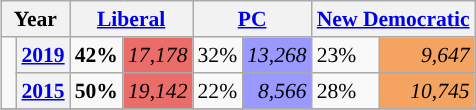<table class="wikitable" style="float:right; width:400; font-size:90%; margin-left:1em;">
<tr>
<th colspan="2" scope="col">Year</th>
<th colspan="2" scope="col"><a href='#'>Liberal</a></th>
<th colspan="2" scope="col"><a href='#'>PC</a></th>
<th colspan="2" scope="col"><a href='#'>New Democratic</a></th>
</tr>
<tr>
<td rowspan="2" style="width: 0.25em; background-color: "></td>
<th><a href='#'>2019</a></th>
<td><strong>42%</strong></td>
<td style="text-align:right; background:#EA6D6A;"><em>17,178</em></td>
<td>32%</td>
<td style="text-align:right; background:#9999FF;"><em>13,268</em></td>
<td>23%</td>
<td style="text-align:right; background:#F4A460;"><em>9,647</em></td>
</tr>
<tr>
<th><a href='#'>2015</a></th>
<td><strong>50%</strong></td>
<td style="text-align:right; background:#EA6D6A;"><em>19,142</em></td>
<td>22%</td>
<td style="text-align:right; background:#9999FF;"><em>8,566</em></td>
<td>28%</td>
<td style="text-align:right; background:#F4A460;"><em>10,745</em></td>
</tr>
<tr>
</tr>
</table>
